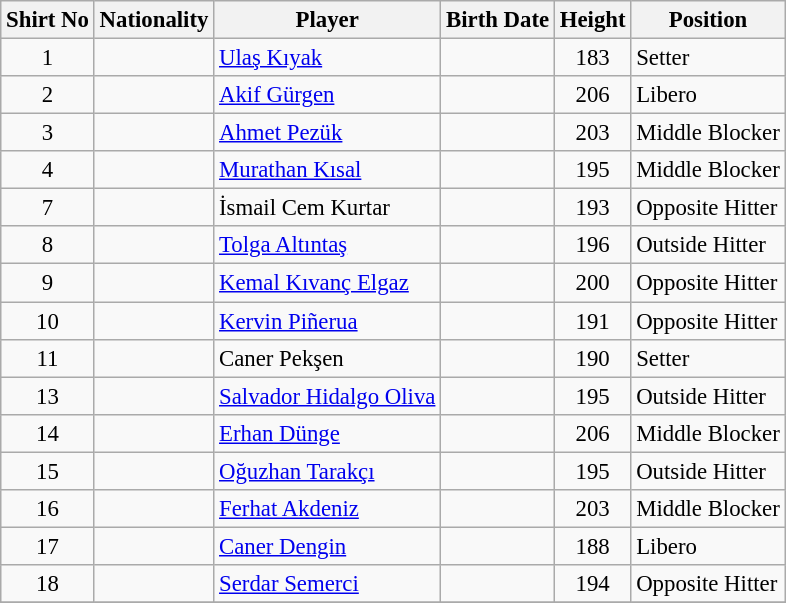<table class=wikitable style="font-size:95%;">
<tr>
<th>Shirt No</th>
<th>Nationality</th>
<th>Player</th>
<th>Birth Date</th>
<th>Height</th>
<th>Position</th>
</tr>
<tr>
<td align=center>1</td>
<td></td>
<td><a href='#'>Ulaş Kıyak</a></td>
<td></td>
<td align=center>183</td>
<td>Setter</td>
</tr>
<tr>
<td align=center>2</td>
<td></td>
<td><a href='#'>Akif Gürgen</a></td>
<td></td>
<td align=center>206</td>
<td>Libero</td>
</tr>
<tr>
<td align=center>3</td>
<td></td>
<td><a href='#'>Ahmet Pezük</a></td>
<td></td>
<td align=center>203</td>
<td>Middle Blocker</td>
</tr>
<tr>
<td align=center>4</td>
<td></td>
<td><a href='#'>Murathan Kısal</a></td>
<td></td>
<td align=center>195</td>
<td>Middle Blocker</td>
</tr>
<tr>
<td align=center>7</td>
<td></td>
<td>İsmail Cem Kurtar</td>
<td></td>
<td align=center>193</td>
<td>Opposite Hitter</td>
</tr>
<tr>
<td align=center>8</td>
<td></td>
<td><a href='#'>Tolga Altıntaş</a></td>
<td></td>
<td align=center>196</td>
<td>Outside Hitter</td>
</tr>
<tr>
<td align=center>9</td>
<td></td>
<td><a href='#'>Kemal Kıvanç Elgaz</a></td>
<td></td>
<td align=center>200</td>
<td>Opposite Hitter</td>
</tr>
<tr>
<td align=center>10</td>
<td></td>
<td><a href='#'>Kervin Piñerua</a></td>
<td></td>
<td align=center>191</td>
<td>Opposite Hitter</td>
</tr>
<tr>
<td align=center>11</td>
<td></td>
<td>Caner Pekşen</td>
<td></td>
<td align=center>190</td>
<td>Setter</td>
</tr>
<tr>
<td align=center>13</td>
<td></td>
<td><a href='#'>Salvador Hidalgo Oliva</a></td>
<td></td>
<td align=center>195</td>
<td>Outside Hitter</td>
</tr>
<tr>
<td align=center>14</td>
<td></td>
<td><a href='#'>Erhan Dünge</a></td>
<td></td>
<td align=center>206</td>
<td>Middle Blocker</td>
</tr>
<tr>
<td align=center>15</td>
<td></td>
<td><a href='#'>Oğuzhan Tarakçı</a></td>
<td></td>
<td align=center>195</td>
<td>Outside Hitter</td>
</tr>
<tr>
<td align=center>16</td>
<td></td>
<td><a href='#'>Ferhat Akdeniz</a></td>
<td></td>
<td align=center>203</td>
<td>Middle Blocker</td>
</tr>
<tr>
<td align=center>17</td>
<td></td>
<td><a href='#'>Caner Dengin</a></td>
<td></td>
<td align=center>188</td>
<td>Libero</td>
</tr>
<tr>
<td align=center>18</td>
<td></td>
<td><a href='#'>Serdar Semerci</a></td>
<td></td>
<td align=center>194</td>
<td>Opposite Hitter</td>
</tr>
<tr>
</tr>
</table>
